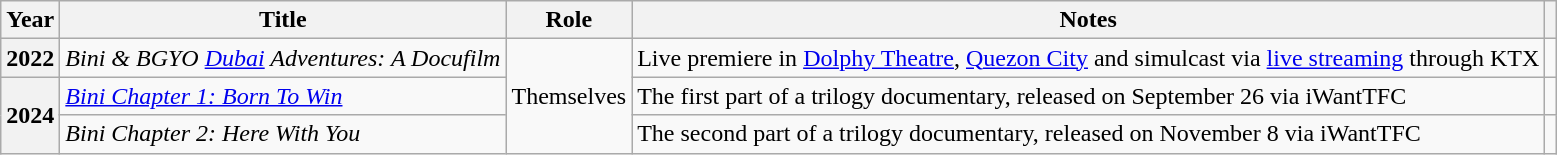<table class="wikitable sortable plainrowheaders">
<tr>
<th scope="col">Year</th>
<th scope="col">Title</th>
<th scope="col">Role</th>
<th scope="col">Notes</th>
<th scope="col"></th>
</tr>
<tr>
<th scope="row"><strong>2022</strong></th>
<td><em>Bini & BGYO <a href='#'>Dubai</a> Adventures: A Docufilm</em></td>
<td rowspan="3">Themselves</td>
<td>Live premiere in <a href='#'>Dolphy Theatre</a>, <a href='#'>Quezon City</a> and simulcast via <a href='#'>live streaming</a> through KTX</td>
<td></td>
</tr>
<tr>
<th rowspan="2" scope="row"><strong>2024</strong></th>
<td><em><a href='#'>Bini Chapter 1: Born To Win</a></em></td>
<td>The first part of a trilogy documentary, released on September 26 via iWantTFC</td>
<td></td>
</tr>
<tr>
<td><em>Bini Chapter 2: Here With You</em></td>
<td>The second part of a trilogy documentary, released on November 8 via iWantTFC</td>
<td></td>
</tr>
</table>
